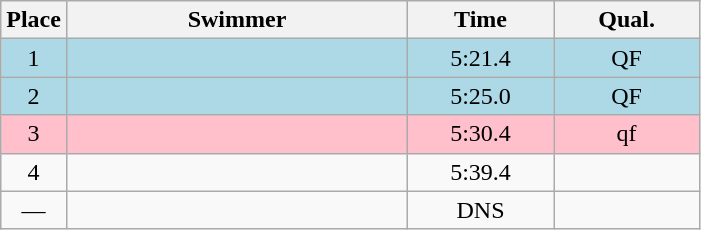<table class=wikitable style="text-align:center">
<tr>
<th>Place</th>
<th width=220>Swimmer</th>
<th width=90>Time</th>
<th width=90>Qual.</th>
</tr>
<tr bgcolor=lightblue>
<td>1</td>
<td align=left></td>
<td>5:21.4</td>
<td>QF</td>
</tr>
<tr bgcolor=lightblue>
<td>2</td>
<td align=left></td>
<td>5:25.0</td>
<td>QF</td>
</tr>
<tr bgcolor=pink>
<td>3</td>
<td align=left></td>
<td>5:30.4</td>
<td>qf</td>
</tr>
<tr>
<td>4</td>
<td align=left></td>
<td>5:39.4</td>
<td></td>
</tr>
<tr>
<td>—</td>
<td align=left></td>
<td>DNS</td>
<td></td>
</tr>
</table>
